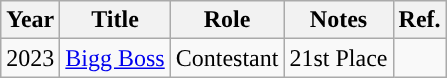<table class="wikitable" style=" text-align:center;">
<tr>
<th>Year</th>
<th>Title</th>
<th>Role</th>
<th>Notes</th>
<th>Ref.</th>
</tr>
<tr>
<td>2023</td>
<td><a href='#'>Bigg Boss </a></td>
<td>Contestant</td>
<td>21st Place<br></td>
<td></td>
</tr>
</table>
